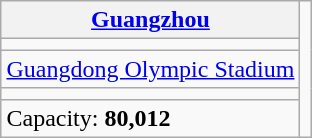<table class="wikitable" style="margin-left: auto; margin-right: auto; border: none;">
<tr>
<th><a href='#'>Guangzhou</a></th>
<td rowspan="5"><br></td>
</tr>
<tr>
<td align="center"></td>
</tr>
<tr>
<td><a href='#'>Guangdong Olympic Stadium</a></td>
</tr>
<tr>
<td><small></small></td>
</tr>
<tr>
<td>Capacity: <strong>80,012</strong></td>
</tr>
</table>
